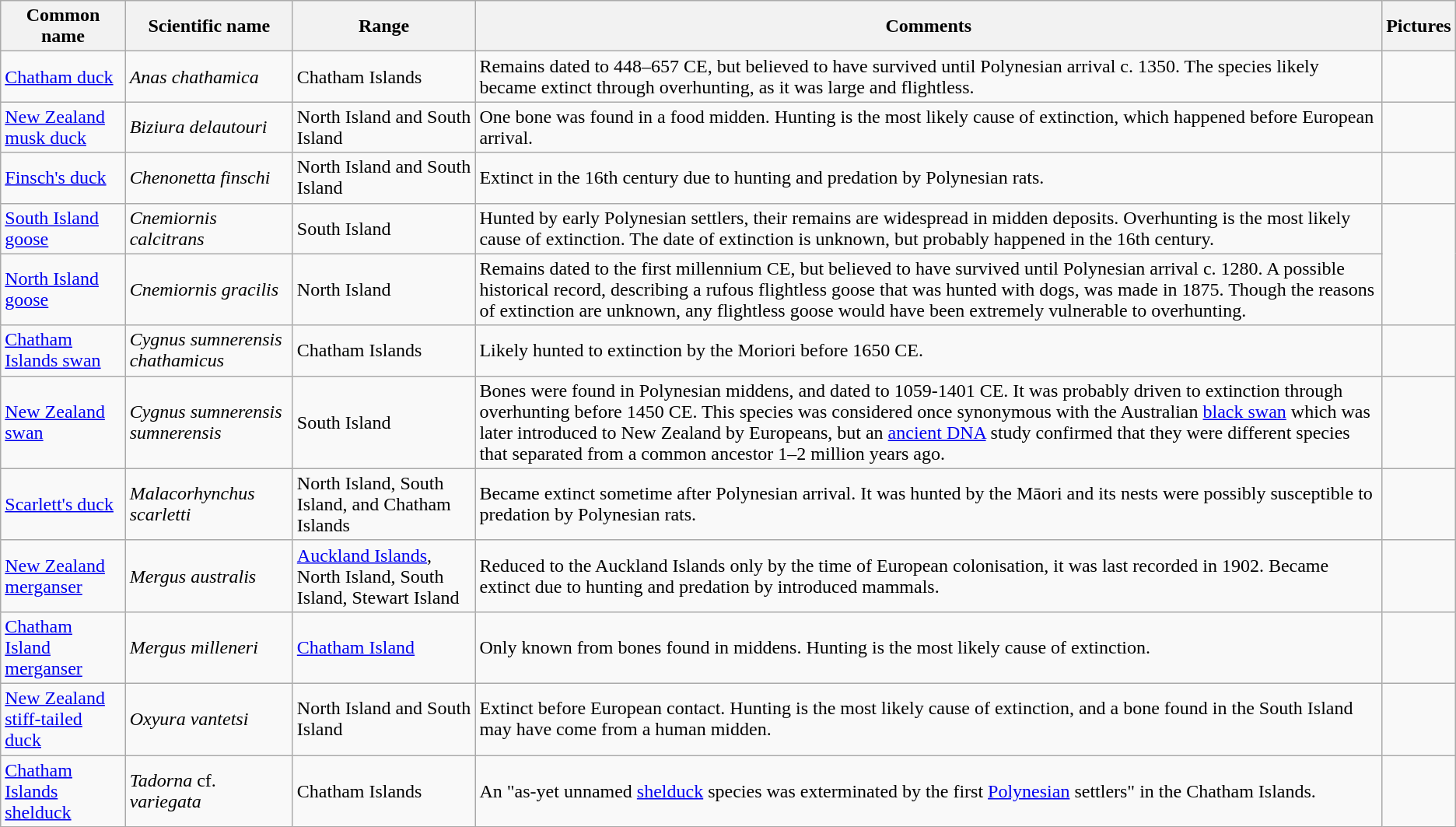<table class="wikitable sortable">
<tr>
<th>Common name</th>
<th>Scientific name</th>
<th>Range</th>
<th class="unsortable">Comments</th>
<th class="unsortable">Pictures</th>
</tr>
<tr>
<td><a href='#'>Chatham duck</a></td>
<td><em>Anas chathamica</em></td>
<td>Chatham Islands</td>
<td>Remains dated to 448–657 CE, but believed to have survived until Polynesian arrival c. 1350. The species likely became extinct through overhunting, as it was large and flightless.</td>
<td></td>
</tr>
<tr>
<td><a href='#'>New Zealand musk duck</a></td>
<td><em>Biziura delautouri</em></td>
<td>North Island and South Island</td>
<td>One bone was found in a food midden. Hunting is the most likely cause of extinction, which happened before European arrival.</td>
<td></td>
</tr>
<tr>
<td><a href='#'>Finsch's duck</a></td>
<td><em>Chenonetta finschi</em></td>
<td>North Island and South Island</td>
<td>Extinct in the 16th century due to hunting and predation by Polynesian rats.</td>
<td></td>
</tr>
<tr>
<td><a href='#'>South Island goose</a></td>
<td><em>Cnemiornis calcitrans</em></td>
<td>South Island</td>
<td>Hunted by early Polynesian settlers, their remains are widespread in midden deposits. Overhunting is the most likely cause of extinction. The date of extinction is unknown, but probably happened in the 16th century.</td>
<td rowspan="2"></td>
</tr>
<tr>
<td><a href='#'>North Island goose</a></td>
<td><em>Cnemiornis gracilis</em></td>
<td>North Island</td>
<td>Remains dated to the first millennium CE, but believed to have survived until Polynesian arrival c. 1280. A possible historical record, describing a rufous flightless goose that was hunted with dogs, was made in 1875. Though the reasons of extinction are unknown, any flightless goose would have been extremely vulnerable to overhunting.</td>
</tr>
<tr>
<td><a href='#'>Chatham Islands swan</a></td>
<td><em>Cygnus sumnerensis chathamicus</em></td>
<td>Chatham Islands</td>
<td>Likely hunted to extinction by the Moriori before 1650 CE.</td>
<td></td>
</tr>
<tr>
<td><a href='#'>New Zealand swan</a></td>
<td><em>Cygnus sumnerensis sumnerensis</em></td>
<td>South Island</td>
<td>Bones were found in Polynesian middens, and dated to 1059-1401 CE. It was probably driven to extinction through overhunting before 1450 CE. This species was considered once synonymous with the Australian <a href='#'>black swan</a> which was later introduced to New Zealand by Europeans, but an <a href='#'>ancient DNA</a> study confirmed that they were different species that separated from a common ancestor 1–2 million years ago.</td>
<td></td>
</tr>
<tr>
<td><a href='#'>Scarlett's duck</a></td>
<td><em>Malacorhynchus scarletti</em></td>
<td>North Island, South Island, and Chatham Islands</td>
<td>Became extinct sometime after Polynesian arrival. It was hunted by the Māori and its nests were possibly susceptible to predation by Polynesian rats.</td>
<td></td>
</tr>
<tr>
<td><a href='#'>New Zealand merganser</a></td>
<td><em>Mergus australis</em></td>
<td><a href='#'>Auckland Islands</a>, North Island, South Island, Stewart Island</td>
<td>Reduced to the Auckland Islands only by the time of European colonisation, it was last recorded in 1902. Became extinct due to hunting and predation by introduced mammals.</td>
<td></td>
</tr>
<tr>
<td><a href='#'>Chatham Island merganser</a></td>
<td><em>Mergus milleneri</em></td>
<td><a href='#'>Chatham Island</a></td>
<td>Only known from bones found in middens. Hunting is the most likely cause of extinction.</td>
<td></td>
</tr>
<tr>
<td><a href='#'>New Zealand stiff-tailed duck</a></td>
<td><em>Oxyura vantetsi</em></td>
<td>North Island and South Island</td>
<td>Extinct before European contact. Hunting is the most likely cause of extinction, and a bone found in the South Island may have come from a human midden.</td>
<td></td>
</tr>
<tr>
<td><a href='#'>Chatham Islands shelduck</a></td>
<td><em>Tadorna</em> cf. <em>variegata</em></td>
<td>Chatham Islands</td>
<td>An "as-yet unnamed <a href='#'>shelduck</a> species was exterminated by the first <a href='#'>Polynesian</a> settlers" in the Chatham Islands.</td>
<td></td>
</tr>
</table>
